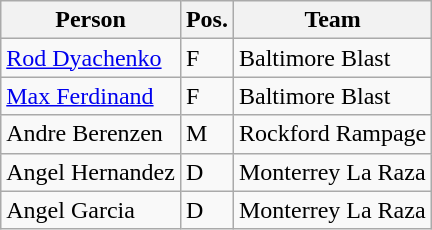<table class="wikitable">
<tr>
<th>Person</th>
<th>Pos.</th>
<th>Team</th>
</tr>
<tr>
<td><a href='#'>Rod Dyachenko</a></td>
<td>F</td>
<td>Baltimore Blast</td>
</tr>
<tr>
<td><a href='#'>Max Ferdinand</a></td>
<td>F</td>
<td>Baltimore Blast</td>
</tr>
<tr>
<td>Andre Berenzen</td>
<td>M</td>
<td>Rockford Rampage</td>
</tr>
<tr>
<td>Angel Hernandez</td>
<td>D</td>
<td>Monterrey La Raza</td>
</tr>
<tr>
<td>Angel Garcia</td>
<td>D</td>
<td>Monterrey La Raza</td>
</tr>
</table>
